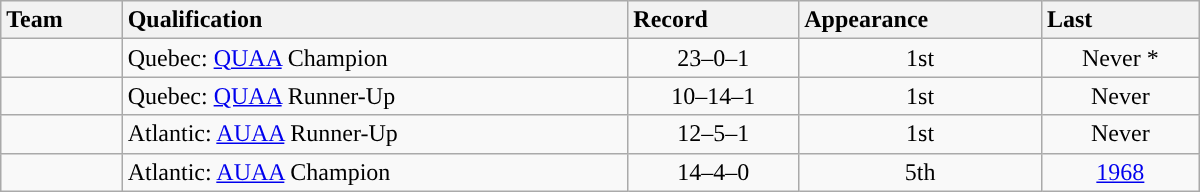<table class="wikitable sortable" style="text-align: center;" width=800>
<tr style="background:#efefef; text-align:center">
<th style="text-align:left">Team</th>
<th style="text-align:left">Qualification</th>
<th style="text-align:left">Record</th>
<th style="text-align:left">Appearance</th>
<th style="text-align:left">Last</th>
</tr>
<tr style="text-align:center">
<td style="text-align:left; "><a href='#'></a></td>
<td style="text-align:left">Quebec: <a href='#'>QUAA</a> Champion</td>
<td style="text-align:center">23–0–1</td>
<td style="text-align:center">1st</td>
<td style="text-align:center">Never *</td>
</tr>
<tr style="text-align:center">
<td style="text-align:left; "><a href='#'></a></td>
<td style="text-align:left">Quebec: <a href='#'>QUAA</a> Runner-Up</td>
<td style="text-align:center">10–14–1</td>
<td style="text-align:center">1st</td>
<td style="text-align:center">Never</td>
</tr>
<tr style="text-align:center">
<td style="text-align:left; "><a href='#'></a></td>
<td style="text-align:left">Atlantic: <a href='#'>AUAA</a> Runner-Up</td>
<td style="text-align:center">12–5–1</td>
<td style="text-align:center">1st</td>
<td style="text-align:center">Never</td>
</tr>
<tr style="text-align:center">
<td style="text-align:left; "><a href='#'></a></td>
<td style="text-align:left">Atlantic: <a href='#'>AUAA</a> Champion</td>
<td style="text-align:center">14–4–0</td>
<td style="text-align:center">5th</td>
<td style="text-align:center"><a href='#'>1968</a></td>
</tr>
</table>
